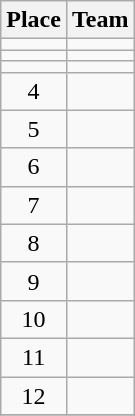<table class="wikitable" style="text-align:center; padding-bottom:0;">
<tr>
<th>Place</th>
<th style="text-align:left;">Team</th>
</tr>
<tr>
<td></td>
<td align=left></td>
</tr>
<tr>
<td></td>
<td align=left></td>
</tr>
<tr>
<td></td>
<td align=left></td>
</tr>
<tr>
<td>4</td>
<td align=left></td>
</tr>
<tr>
<td>5</td>
<td align=left></td>
</tr>
<tr>
<td>6</td>
<td align=left></td>
</tr>
<tr>
<td>7</td>
<td align=left></td>
</tr>
<tr>
<td>8</td>
<td align=left></td>
</tr>
<tr>
<td>9</td>
<td align=left></td>
</tr>
<tr>
<td>10</td>
<td align=left></td>
</tr>
<tr>
<td>11</td>
<td align=left></td>
</tr>
<tr>
<td>12</td>
<td align=left></td>
</tr>
<tr>
</tr>
</table>
